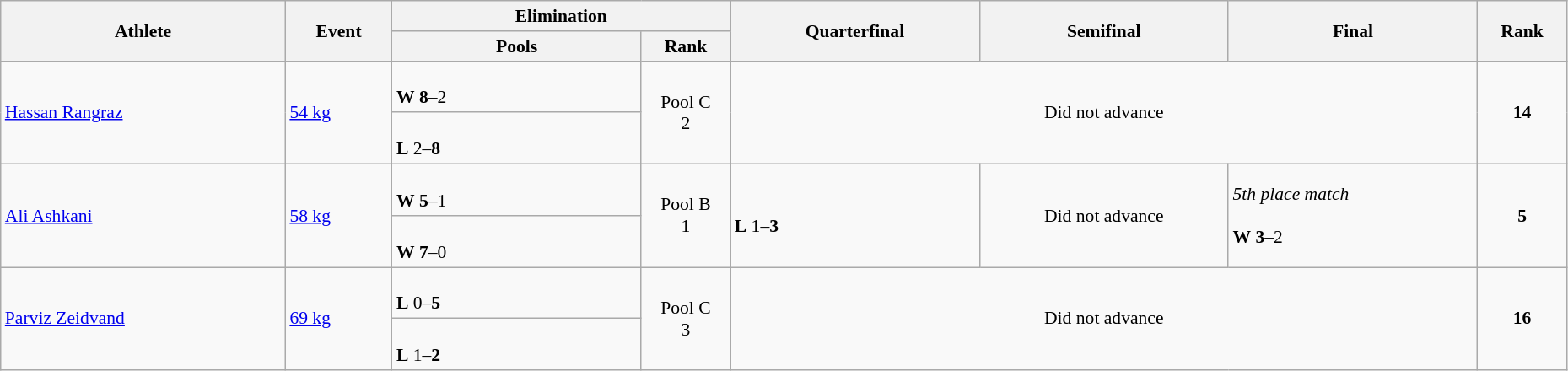<table class="wikitable" width="98%" style="text-align:left; font-size:90%">
<tr>
<th rowspan="2" width="16%">Athlete</th>
<th rowspan="2" width="6%">Event</th>
<th colspan="2">Elimination</th>
<th rowspan="2" width="14%">Quarterfinal</th>
<th rowspan="2" width="14%">Semifinal</th>
<th rowspan="2" width="14%">Final</th>
<th rowspan="2" width="5%">Rank</th>
</tr>
<tr>
<th width="14%">Pools</th>
<th width="5%">Rank</th>
</tr>
<tr>
<td rowspan="2"><a href='#'>Hassan Rangraz</a></td>
<td rowspan="2"><a href='#'>54 kg</a></td>
<td><br><strong>W</strong> <strong>8</strong>–2</td>
<td rowspan="2" align=center>Pool C<br>2</td>
<td rowspan="2" colspan=3 align=center>Did not advance</td>
<td rowspan="2" align="center"><strong>14</strong></td>
</tr>
<tr>
<td><br><strong>L</strong> 2–<strong>8</strong></td>
</tr>
<tr>
<td rowspan="2"><a href='#'>Ali Ashkani</a></td>
<td rowspan="2"><a href='#'>58 kg</a></td>
<td><br><strong>W</strong> <strong>5</strong>–1</td>
<td rowspan="2" align=center>Pool B<br>1 <strong></strong></td>
<td rowspan="2"><br><strong>L</strong> 1–<strong>3</strong></td>
<td rowspan="2" align=center>Did not advance</td>
<td rowspan="2"><em>5th place match</em><br><br><strong>W</strong> <strong>3</strong>–2</td>
<td rowspan="2" align="center"><strong>5</strong></td>
</tr>
<tr>
<td><br><strong>W</strong> <strong>7</strong>–0</td>
</tr>
<tr>
<td rowspan="2"><a href='#'>Parviz Zeidvand</a></td>
<td rowspan="2"><a href='#'>69 kg</a></td>
<td><br><strong>L</strong> 0–<strong>5</strong></td>
<td rowspan="2" align=center>Pool C<br>3</td>
<td rowspan="2" colspan=3 align=center>Did not advance</td>
<td rowspan="2" align="center"><strong>16</strong></td>
</tr>
<tr>
<td><br><strong>L</strong> 1–<strong>2</strong></td>
</tr>
</table>
